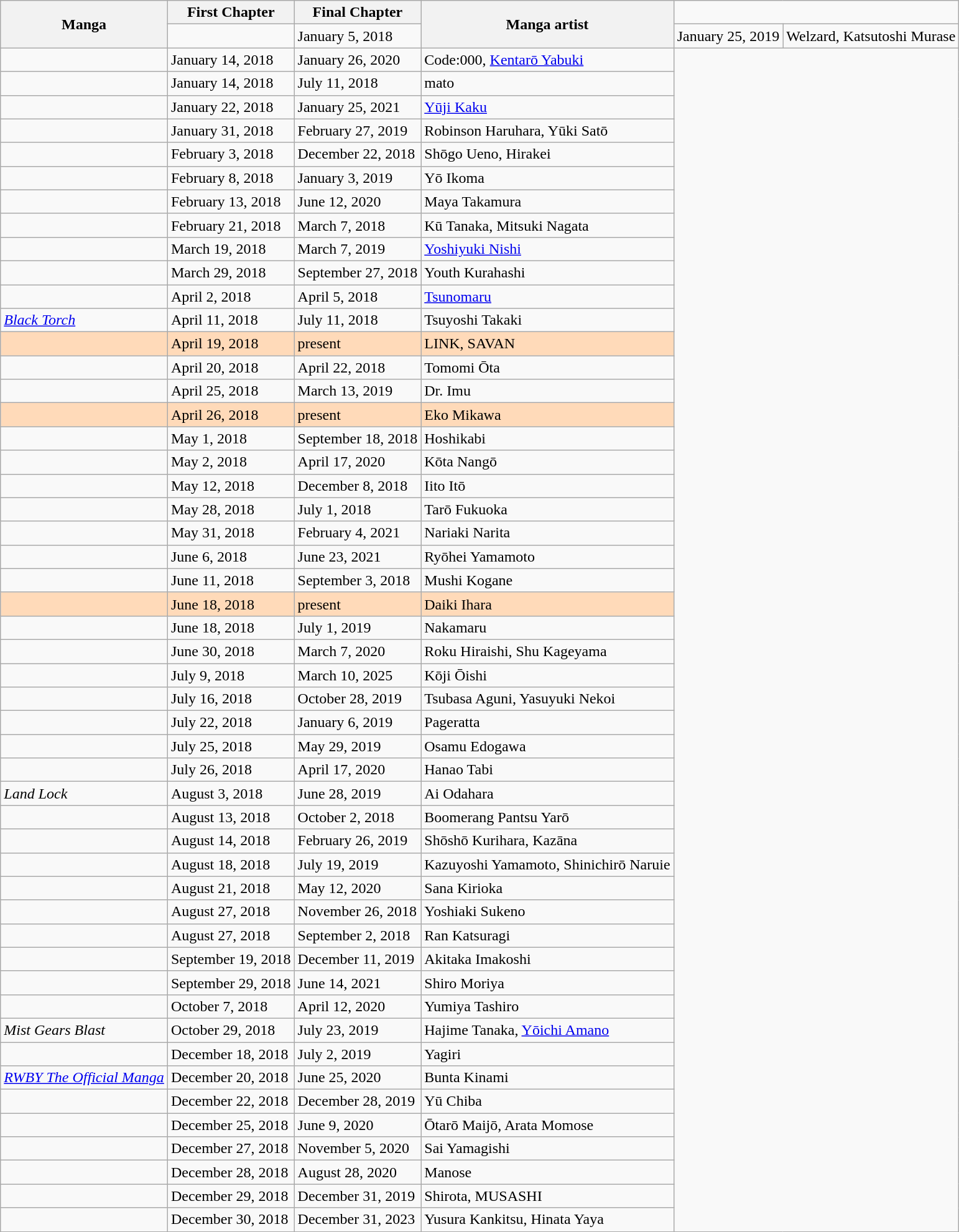<table class="wikitable sortable">
<tr>
<th rowspan="2" scope="col">Manga</th>
<th colspan="1" scope="col">First Chapter</th>
<th colspan="1" scope="col">Final Chapter</th>
<th rowspan="2" scope="col">Manga artist</th>
</tr>
<tr>
<td></td>
<td>January 5, 2018</td>
<td>January 25, 2019</td>
<td>Welzard, Katsutoshi Murase</td>
</tr>
<tr>
<td></td>
<td>January 14, 2018</td>
<td>January 26, 2020</td>
<td>Code:000, <a href='#'>Kentarō Yabuki</a></td>
</tr>
<tr>
<td></td>
<td>January 14, 2018</td>
<td>July 11, 2018</td>
<td>mato</td>
</tr>
<tr>
<td></td>
<td>January 22, 2018</td>
<td>January 25, 2021</td>
<td><a href='#'>Yūji Kaku</a></td>
</tr>
<tr>
<td></td>
<td>January 31, 2018</td>
<td>February 27, 2019</td>
<td>Robinson Haruhara, Yūki Satō</td>
</tr>
<tr>
<td></td>
<td>February 3, 2018</td>
<td>December 22, 2018</td>
<td>Shōgo Ueno, Hirakei</td>
</tr>
<tr>
<td></td>
<td>February 8, 2018</td>
<td>January 3, 2019</td>
<td>Yō Ikoma</td>
</tr>
<tr>
<td></td>
<td>February 13, 2018</td>
<td>June 12, 2020</td>
<td>Maya Takamura</td>
</tr>
<tr>
<td></td>
<td>February 21, 2018</td>
<td>March 7, 2018</td>
<td>Kū Tanaka, Mitsuki Nagata</td>
</tr>
<tr>
<td></td>
<td>March 19, 2018</td>
<td>March 7, 2019</td>
<td><a href='#'>Yoshiyuki Nishi</a></td>
</tr>
<tr>
<td></td>
<td>March 29, 2018</td>
<td>September 27, 2018</td>
<td>Youth Kurahashi</td>
</tr>
<tr>
<td></td>
<td>April 2, 2018</td>
<td>April 5, 2018</td>
<td><a href='#'>Tsunomaru</a></td>
</tr>
<tr>
<td><em><a href='#'>Black Torch</a></em></td>
<td>April 11, 2018</td>
<td>July 11, 2018</td>
<td>Tsuyoshi Takaki</td>
</tr>
<tr style="background-color:#FFDAB9;">
<td></td>
<td>April 19, 2018</td>
<td>present</td>
<td>LINK, SAVAN</td>
</tr>
<tr>
<td></td>
<td>April 20, 2018</td>
<td>April 22, 2018</td>
<td>Tomomi Ōta</td>
</tr>
<tr>
<td></td>
<td>April 25, 2018</td>
<td>March 13, 2019</td>
<td>Dr. Imu</td>
</tr>
<tr style="background-color:#FFDAB9;">
<td></td>
<td>April 26, 2018</td>
<td>present</td>
<td>Eko Mikawa</td>
</tr>
<tr>
<td></td>
<td>May 1, 2018</td>
<td>September 18, 2018</td>
<td>Hoshikabi</td>
</tr>
<tr>
<td></td>
<td>May 2, 2018</td>
<td>April 17, 2020</td>
<td>Kōta Nangō</td>
</tr>
<tr>
<td></td>
<td>May 12, 2018</td>
<td>December 8, 2018</td>
<td>Iito Itō</td>
</tr>
<tr>
<td></td>
<td>May 28, 2018</td>
<td>July 1, 2018</td>
<td>Tarō Fukuoka</td>
</tr>
<tr>
<td></td>
<td>May 31, 2018</td>
<td>February 4, 2021</td>
<td>Nariaki Narita</td>
</tr>
<tr>
<td></td>
<td>June 6, 2018</td>
<td>June 23, 2021</td>
<td>Ryōhei Yamamoto</td>
</tr>
<tr>
<td></td>
<td>June 11, 2018</td>
<td>September 3, 2018</td>
<td>Mushi Kogane</td>
</tr>
<tr style="background-color:#FFDAB9;">
<td></td>
<td>June 18, 2018</td>
<td>present</td>
<td>Daiki Ihara</td>
</tr>
<tr>
<td></td>
<td>June 18, 2018</td>
<td>July 1, 2019</td>
<td>Nakamaru</td>
</tr>
<tr>
<td></td>
<td>June 30, 2018</td>
<td>March 7, 2020</td>
<td>Roku Hiraishi, Shu Kageyama</td>
</tr>
<tr>
<td></td>
<td>July 9, 2018</td>
<td>March 10, 2025</td>
<td>Kōji Ōishi</td>
</tr>
<tr>
<td></td>
<td>July 16, 2018</td>
<td>October 28, 2019</td>
<td>Tsubasa Aguni, Yasuyuki Nekoi</td>
</tr>
<tr>
<td></td>
<td>July 22, 2018</td>
<td>January 6, 2019</td>
<td>Pageratta</td>
</tr>
<tr>
<td></td>
<td>July 25, 2018</td>
<td>May 29, 2019</td>
<td>Osamu Edogawa</td>
</tr>
<tr>
<td></td>
<td>July 26, 2018</td>
<td>April 17, 2020</td>
<td>Hanao Tabi</td>
</tr>
<tr>
<td><em>Land Lock</em></td>
<td>August 3, 2018</td>
<td>June 28, 2019</td>
<td>Ai Odahara</td>
</tr>
<tr>
<td></td>
<td>August 13, 2018</td>
<td>October 2, 2018</td>
<td>Boomerang Pantsu Yarō</td>
</tr>
<tr>
<td></td>
<td>August 14, 2018</td>
<td>February 26, 2019</td>
<td>Shōshō Kurihara, Kazāna</td>
</tr>
<tr>
<td></td>
<td>August 18, 2018</td>
<td>July 19, 2019</td>
<td>Kazuyoshi Yamamoto, Shinichirō Naruie</td>
</tr>
<tr>
<td></td>
<td>August 21, 2018</td>
<td>May 12, 2020</td>
<td>Sana Kirioka</td>
</tr>
<tr>
<td></td>
<td>August 27, 2018</td>
<td>November 26, 2018</td>
<td>Yoshiaki Sukeno</td>
</tr>
<tr>
<td></td>
<td>August 27, 2018</td>
<td>September 2, 2018</td>
<td>Ran Katsuragi</td>
</tr>
<tr>
<td></td>
<td>September 19, 2018</td>
<td>December 11, 2019</td>
<td>Akitaka Imakoshi</td>
</tr>
<tr>
<td></td>
<td>September 29, 2018</td>
<td>June 14, 2021</td>
<td>Shiro Moriya</td>
</tr>
<tr>
<td></td>
<td>October 7, 2018</td>
<td>April 12, 2020</td>
<td>Yumiya Tashiro</td>
</tr>
<tr>
<td><em>Mist Gears Blast</em></td>
<td>October 29, 2018</td>
<td>July 23, 2019</td>
<td>Hajime Tanaka, <a href='#'>Yōichi Amano</a></td>
</tr>
<tr>
<td></td>
<td>December 18, 2018</td>
<td>July 2, 2019</td>
<td>Yagiri</td>
</tr>
<tr>
<td><em><a href='#'>RWBY The Official Manga</a></em></td>
<td>December 20, 2018</td>
<td>June 25, 2020</td>
<td>Bunta Kinami</td>
</tr>
<tr>
<td></td>
<td>December 22, 2018</td>
<td>December 28, 2019</td>
<td>Yū Chiba</td>
</tr>
<tr>
<td></td>
<td>December 25, 2018</td>
<td>June 9, 2020</td>
<td>Ōtarō Maijō, Arata Momose</td>
</tr>
<tr>
<td></td>
<td>December 27, 2018</td>
<td>November 5, 2020</td>
<td>Sai Yamagishi</td>
</tr>
<tr>
<td></td>
<td>December 28, 2018</td>
<td>August 28, 2020</td>
<td>Manose</td>
</tr>
<tr>
<td></td>
<td>December 29, 2018</td>
<td>December 31, 2019</td>
<td>Shirota, MUSASHI</td>
</tr>
<tr>
<td></td>
<td>December 30, 2018</td>
<td>December 31, 2023</td>
<td>Yusura Kankitsu, Hinata Yaya</td>
</tr>
<tr>
</tr>
</table>
